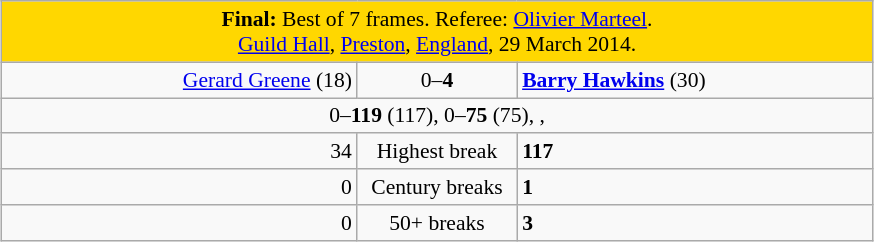<table class="wikitable" style="font-size: 90%; margin: 1em auto 1em auto;">
<tr>
<td colspan="3" align="center" bgcolor="#ffd700"><strong>Final:</strong> Best of 7 frames. Referee: <a href='#'>Olivier Marteel</a>.<br><a href='#'>Guild Hall</a>, <a href='#'>Preston</a>, <a href='#'>England</a>, 29 March 2014.</td>
</tr>
<tr>
<td width="230" align="right"><a href='#'>Gerard Greene</a> (18)<br></td>
<td width="100" align="center">0–<strong>4</strong></td>
<td width="230"><strong><a href='#'>Barry Hawkins</a></strong> (30)<br></td>
</tr>
<tr>
<td colspan="3" align="center" style="font-size: 100%">0–<strong>119</strong> (117), 0–<strong>75</strong> (75), , </td>
</tr>
<tr>
<td align="right">34</td>
<td align="center">Highest break</td>
<td><strong>117</strong></td>
</tr>
<tr>
<td align="right">0</td>
<td align="center">Century breaks</td>
<td><strong>1</strong></td>
</tr>
<tr>
<td align="right">0</td>
<td align="center">50+ breaks</td>
<td><strong>3</strong></td>
</tr>
</table>
